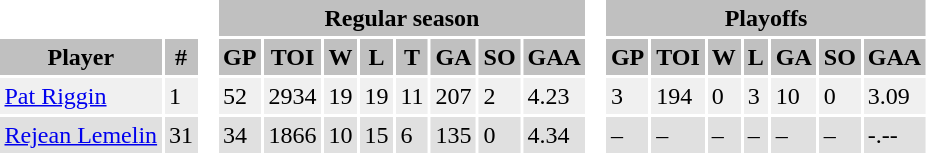<table BORDER="0" CELLPADDING="3" CELLSPACING="2" ID="Table1">
<tr ALIGN="center" bgcolor="#c0c0c0">
<th ALIGN="center" colspan="2" bgcolor="#ffffff"> </th>
<th ALIGN="center" rowspan="99" bgcolor="#ffffff"> </th>
<th ALIGN="center" colspan="8">Regular season</th>
<th ALIGN="center" rowspan="99" bgcolor="#ffffff"> </th>
<th ALIGN="center" colspan="7">Playoffs</th>
</tr>
<tr ALIGN="center" bgcolor="#c0c0c0">
<th ALIGN="center">Player</th>
<th ALIGN="center">#</th>
<th ALIGN="center">GP</th>
<th ALIGN="center">TOI</th>
<th ALIGN="center">W</th>
<th ALIGN="center">L</th>
<th ALIGN="center">T</th>
<th ALIGN="center">GA</th>
<th ALIGN="center">SO</th>
<th ALIGN="center">GAA</th>
<th ALIGN="center">GP</th>
<th ALIGN="center">TOI</th>
<th ALIGN="center">W</th>
<th ALIGN="center">L</th>
<th ALIGN="center">GA</th>
<th ALIGN="center">SO</th>
<th ALIGN="center">GAA</th>
</tr>
<tr bgcolor="#f0f0f0">
<td><a href='#'>Pat Riggin</a></td>
<td>1</td>
<td>52</td>
<td>2934</td>
<td>19</td>
<td>19</td>
<td>11</td>
<td>207</td>
<td>2</td>
<td>4.23</td>
<td>3</td>
<td>194</td>
<td>0</td>
<td>3</td>
<td>10</td>
<td>0</td>
<td>3.09</td>
</tr>
<tr bgcolor="#e0e0e0">
<td><a href='#'>Rejean Lemelin</a></td>
<td>31</td>
<td>34</td>
<td>1866</td>
<td>10</td>
<td>15</td>
<td>6</td>
<td>135</td>
<td>0</td>
<td>4.34</td>
<td>–</td>
<td>–</td>
<td>–</td>
<td>–</td>
<td>–</td>
<td>–</td>
<td>-.--</td>
</tr>
</table>
